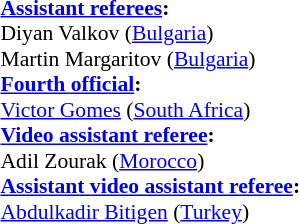<table width=50% style="font-size:90%">
<tr>
<td><br><strong><a href='#'>Assistant referees</a>:</strong>
<br>Diyan Valkov (<a href='#'>Bulgaria</a>)
<br>Martin Margaritov (<a href='#'>Bulgaria</a>)
<br><strong><a href='#'>Fourth official</a>:</strong>
<br><a href='#'>Victor Gomes</a> (<a href='#'>South Africa</a>)
<br><strong><a href='#'>Video assistant referee</a>:</strong>
<br>Adil Zourak (<a href='#'>Morocco</a>)
<br><strong><a href='#'>Assistant video assistant referee</a>:</strong>
<br><a href='#'>Abdulkadir Bitigen</a> (<a href='#'>Turkey</a>)</td>
</tr>
</table>
